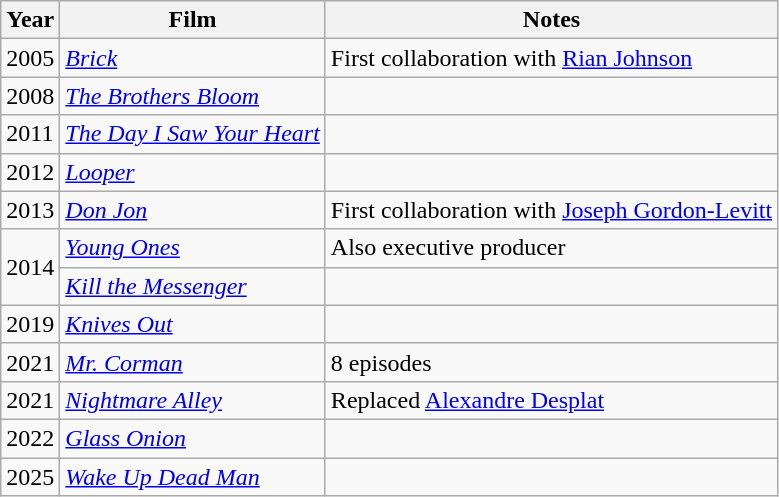<table class="wikitable">
<tr>
<th>Year</th>
<th>Film</th>
<th>Notes</th>
</tr>
<tr>
<td>2005</td>
<td><em><a href='#'>Brick</a></em></td>
<td>First collaboration with <a href='#'>Rian Johnson</a></td>
</tr>
<tr>
<td>2008</td>
<td><em><a href='#'>The Brothers Bloom</a></em></td>
<td></td>
</tr>
<tr>
<td>2011</td>
<td><em><a href='#'>The Day I Saw Your Heart</a></em></td>
<td></td>
</tr>
<tr>
<td>2012</td>
<td><em><a href='#'>Looper</a></em></td>
<td></td>
</tr>
<tr>
<td>2013</td>
<td><em><a href='#'>Don Jon</a></em></td>
<td>First collaboration with <a href='#'>Joseph Gordon-Levitt</a></td>
</tr>
<tr>
<td rowspan="2">2014</td>
<td><em><a href='#'>Young Ones</a></em></td>
<td>Also executive producer</td>
</tr>
<tr>
<td><em><a href='#'>Kill the Messenger</a></em></td>
<td></td>
</tr>
<tr>
<td>2019</td>
<td><em><a href='#'>Knives Out</a></em></td>
<td></td>
</tr>
<tr>
<td>2021</td>
<td><em><a href='#'>Mr. Corman</a></em></td>
<td>8 episodes</td>
</tr>
<tr>
<td>2021</td>
<td><em><a href='#'>Nightmare Alley</a></em></td>
<td>Replaced <a href='#'>Alexandre Desplat</a></td>
</tr>
<tr>
<td>2022</td>
<td><em><a href='#'>Glass Onion</a></em></td>
<td></td>
</tr>
<tr>
<td>2025</td>
<td><em><a href='#'>Wake Up Dead Man</a></em></td>
<td></td>
</tr>
</table>
